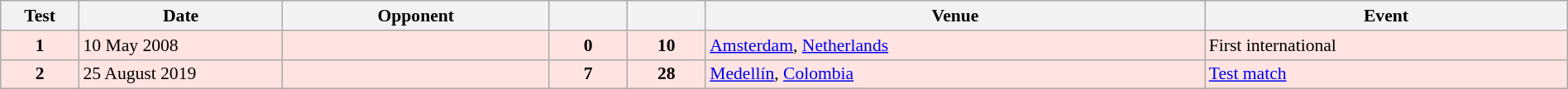<table class="wikitable sortable" style="width:100%; font-size:90%">
<tr>
<th style="width:5%">Test</th>
<th style="width:13%">Date</th>
<th style="width:17%">Opponent</th>
<th style="width:5%"></th>
<th style="width:5%"></th>
<th>Venue</th>
<th>Event</th>
</tr>
<tr bgcolor="FFE4E1">
<td align="center"><strong>1</strong></td>
<td>10 May 2008</td>
<td></td>
<td align="center"><strong>0</strong></td>
<td align="center"><strong>10</strong></td>
<td><a href='#'>Amsterdam</a>, <a href='#'>Netherlands</a></td>
<td>First international</td>
</tr>
<tr bgcolor="FFE4E1">
<td align="center"><strong>2</strong></td>
<td>25 August 2019</td>
<td></td>
<td align="center"><strong>7</strong></td>
<td align="center"><strong>28</strong></td>
<td><a href='#'>Medellín</a>, <a href='#'>Colombia</a></td>
<td><a href='#'>Test match</a></td>
</tr>
</table>
